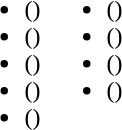<table>
<tr>
<td valign="top"><br><ul><li> ()</li><li> ()</li><li> ()</li><li> ()</li><li> ()</li></ul></td>
<td valign="top"><br><ul><li> ()</li><li> ()</li><li> ()</li><li> ()</li></ul></td>
</tr>
</table>
